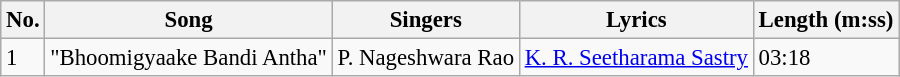<table class="wikitable" style="font-size:95%;">
<tr>
<th>No.</th>
<th>Song</th>
<th>Singers</th>
<th>Lyrics</th>
<th>Length (m:ss)</th>
</tr>
<tr>
<td>1</td>
<td>"Bhoomigyaake Bandi Antha"</td>
<td>P. Nageshwara Rao</td>
<td><a href='#'>K. R. Seetharama Sastry</a></td>
<td>03:18</td>
</tr>
</table>
